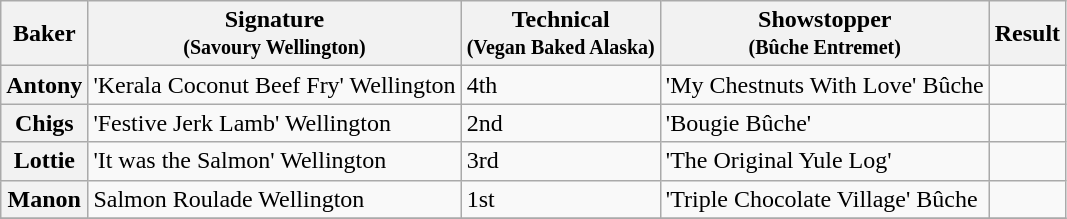<table class="wikitable sortable col3center sticky-header">
<tr>
<th scope="col">Baker</th>
<th scope="col" class="unsortable">Signature<br><small> (Savoury Wellington) </small></th>
<th scope="col">Technical<br> <small> (Vegan Baked Alaska) </small></th>
<th scope="col" class="unsortable">Showstopper<br><small> (Bûche Entremet) </small></th>
<th scope="col">Result</th>
</tr>
<tr>
<th scope="row">Antony</th>
<td>'Kerala Coconut Beef Fry' Wellington</td>
<td>4th</td>
<td>'My Chestnuts With Love' Bûche</td>
<td></td>
</tr>
<tr>
<th scope="row">Chigs</th>
<td>'Festive Jerk Lamb' Wellington</td>
<td>2nd</td>
<td>'Bougie Bûche'</td>
<td></td>
</tr>
<tr>
<th scope="row">Lottie</th>
<td>'It was the Salmon' Wellington</td>
<td>3rd</td>
<td>'The Original Yule Log'</td>
<td></td>
</tr>
<tr>
<th scope="row">Manon</th>
<td>Salmon Roulade Wellington</td>
<td>1st</td>
<td>'Triple Chocolate Village' Bûche</td>
<td></td>
</tr>
<tr>
</tr>
</table>
